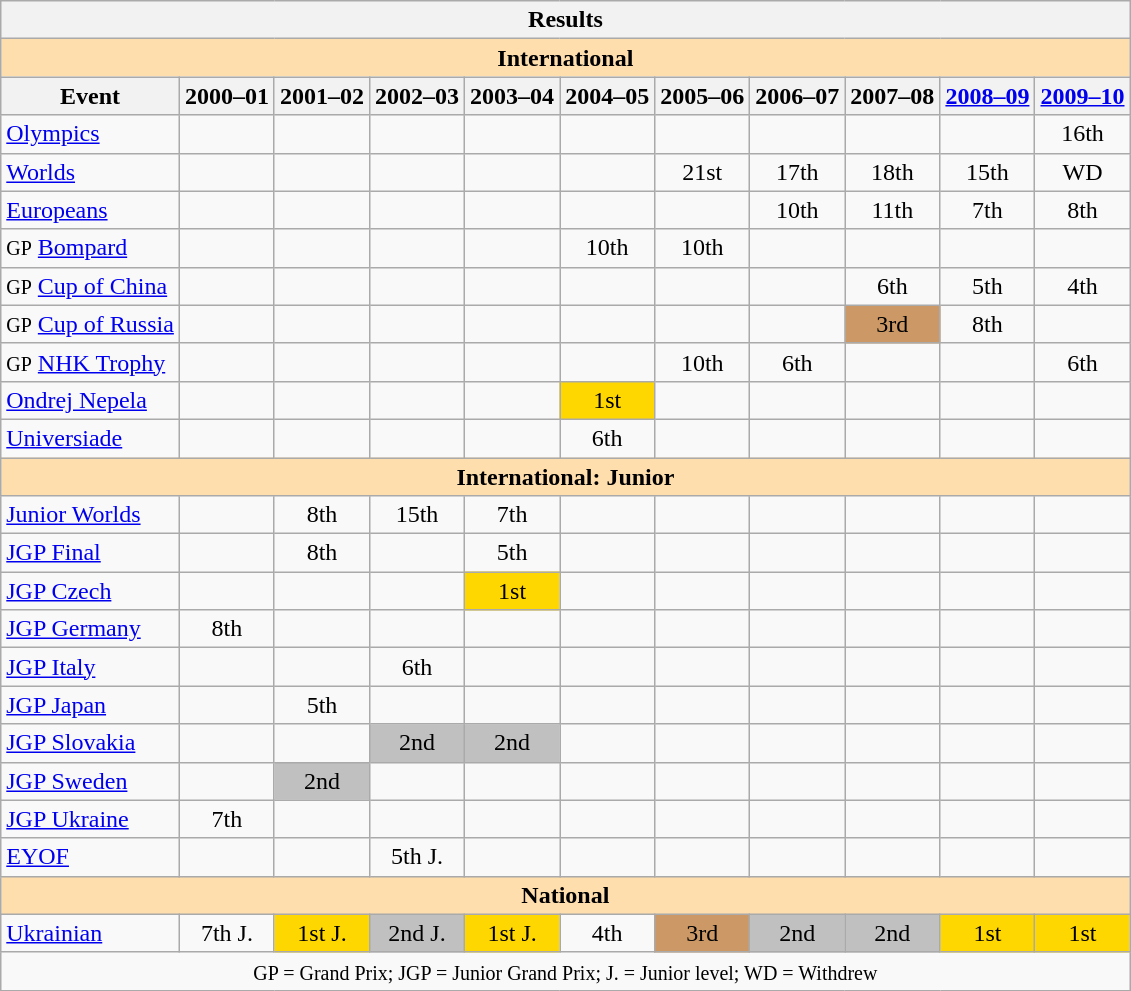<table class="wikitable" style="text-align:center">
<tr>
<th colspan=11 align=center><strong>Results</strong></th>
</tr>
<tr>
<th style="background-color: #ffdead; " colspan=11 align=center><strong>International</strong></th>
</tr>
<tr>
<th>Event</th>
<th>2000–01</th>
<th>2001–02</th>
<th>2002–03</th>
<th>2003–04</th>
<th>2004–05</th>
<th>2005–06</th>
<th>2006–07</th>
<th>2007–08</th>
<th><a href='#'>2008–09</a></th>
<th><a href='#'>2009–10</a></th>
</tr>
<tr>
<td align=left><a href='#'>Olympics</a></td>
<td></td>
<td></td>
<td></td>
<td></td>
<td></td>
<td></td>
<td></td>
<td></td>
<td></td>
<td>16th</td>
</tr>
<tr>
<td align=left><a href='#'>Worlds</a></td>
<td></td>
<td></td>
<td></td>
<td></td>
<td></td>
<td>21st</td>
<td>17th</td>
<td>18th</td>
<td>15th</td>
<td>WD</td>
</tr>
<tr>
<td align=left><a href='#'>Europeans</a></td>
<td></td>
<td></td>
<td></td>
<td></td>
<td></td>
<td></td>
<td>10th</td>
<td>11th</td>
<td>7th</td>
<td>8th</td>
</tr>
<tr>
<td align=left><small>GP</small> <a href='#'>Bompard</a></td>
<td></td>
<td></td>
<td></td>
<td></td>
<td>10th</td>
<td>10th</td>
<td></td>
<td></td>
<td></td>
<td></td>
</tr>
<tr>
<td align=left><small>GP</small> <a href='#'>Cup of China</a></td>
<td></td>
<td></td>
<td></td>
<td></td>
<td></td>
<td></td>
<td></td>
<td>6th</td>
<td>5th</td>
<td>4th</td>
</tr>
<tr>
<td align=left><small>GP</small> <a href='#'>Cup of Russia</a></td>
<td></td>
<td></td>
<td></td>
<td></td>
<td></td>
<td></td>
<td></td>
<td bgcolor=cc9966>3rd</td>
<td>8th</td>
<td></td>
</tr>
<tr>
<td align=left><small>GP</small> <a href='#'>NHK Trophy</a></td>
<td></td>
<td></td>
<td></td>
<td></td>
<td></td>
<td>10th</td>
<td>6th</td>
<td></td>
<td></td>
<td>6th</td>
</tr>
<tr>
<td align=left><a href='#'>Ondrej Nepela</a></td>
<td></td>
<td></td>
<td></td>
<td></td>
<td bgcolor=gold>1st</td>
<td></td>
<td></td>
<td></td>
<td></td>
<td></td>
</tr>
<tr>
<td align=left><a href='#'>Universiade</a></td>
<td></td>
<td></td>
<td></td>
<td></td>
<td>6th</td>
<td></td>
<td></td>
<td></td>
<td></td>
<td></td>
</tr>
<tr>
<th style="background-color: #ffdead; " colspan=11 align=center><strong>International: Junior</strong></th>
</tr>
<tr>
<td align=left><a href='#'>Junior Worlds</a></td>
<td></td>
<td>8th</td>
<td>15th</td>
<td>7th</td>
<td></td>
<td></td>
<td></td>
<td></td>
<td></td>
<td></td>
</tr>
<tr>
<td align=left><a href='#'>JGP Final</a></td>
<td></td>
<td>8th</td>
<td></td>
<td>5th</td>
<td></td>
<td></td>
<td></td>
<td></td>
<td></td>
<td></td>
</tr>
<tr>
<td align=left><a href='#'>JGP Czech</a></td>
<td></td>
<td></td>
<td></td>
<td bgcolor=gold>1st</td>
<td></td>
<td></td>
<td></td>
<td></td>
<td></td>
<td></td>
</tr>
<tr>
<td align=left><a href='#'>JGP Germany</a></td>
<td>8th</td>
<td></td>
<td></td>
<td></td>
<td></td>
<td></td>
<td></td>
<td></td>
<td></td>
<td></td>
</tr>
<tr>
<td align=left><a href='#'>JGP Italy</a></td>
<td></td>
<td></td>
<td>6th</td>
<td></td>
<td></td>
<td></td>
<td></td>
<td></td>
<td></td>
<td></td>
</tr>
<tr>
<td align=left><a href='#'>JGP Japan</a></td>
<td></td>
<td>5th</td>
<td></td>
<td></td>
<td></td>
<td></td>
<td></td>
<td></td>
<td></td>
<td></td>
</tr>
<tr>
<td align=left><a href='#'>JGP Slovakia</a></td>
<td></td>
<td></td>
<td bgcolor=silver>2nd</td>
<td bgcolor=silver>2nd</td>
<td></td>
<td></td>
<td></td>
<td></td>
<td></td>
<td></td>
</tr>
<tr>
<td align=left><a href='#'>JGP Sweden</a></td>
<td></td>
<td bgcolor=silver>2nd</td>
<td></td>
<td></td>
<td></td>
<td></td>
<td></td>
<td></td>
<td></td>
<td></td>
</tr>
<tr>
<td align=left><a href='#'>JGP Ukraine</a></td>
<td>7th</td>
<td></td>
<td></td>
<td></td>
<td></td>
<td></td>
<td></td>
<td></td>
<td></td>
<td></td>
</tr>
<tr>
<td align=left><a href='#'>EYOF</a></td>
<td></td>
<td></td>
<td>5th J.</td>
<td></td>
<td></td>
<td></td>
<td></td>
<td></td>
<td></td>
<td></td>
</tr>
<tr>
<th style="background-color: #ffdead; " colspan=11 align=center><strong>National</strong></th>
</tr>
<tr>
<td align=left><a href='#'>Ukrainian</a></td>
<td>7th J.</td>
<td bgcolor=gold>1st J.</td>
<td bgcolor=silver>2nd J.</td>
<td bgcolor=gold>1st J.</td>
<td>4th</td>
<td bgcolor=cc9966>3rd</td>
<td bgcolor=silver>2nd</td>
<td bgcolor=silver>2nd</td>
<td bgcolor=gold>1st</td>
<td bgcolor=gold>1st</td>
</tr>
<tr>
<td colspan=11 align=center><small> GP = Grand Prix; JGP = Junior Grand Prix; J. = Junior level; WD = Withdrew </small></td>
</tr>
</table>
